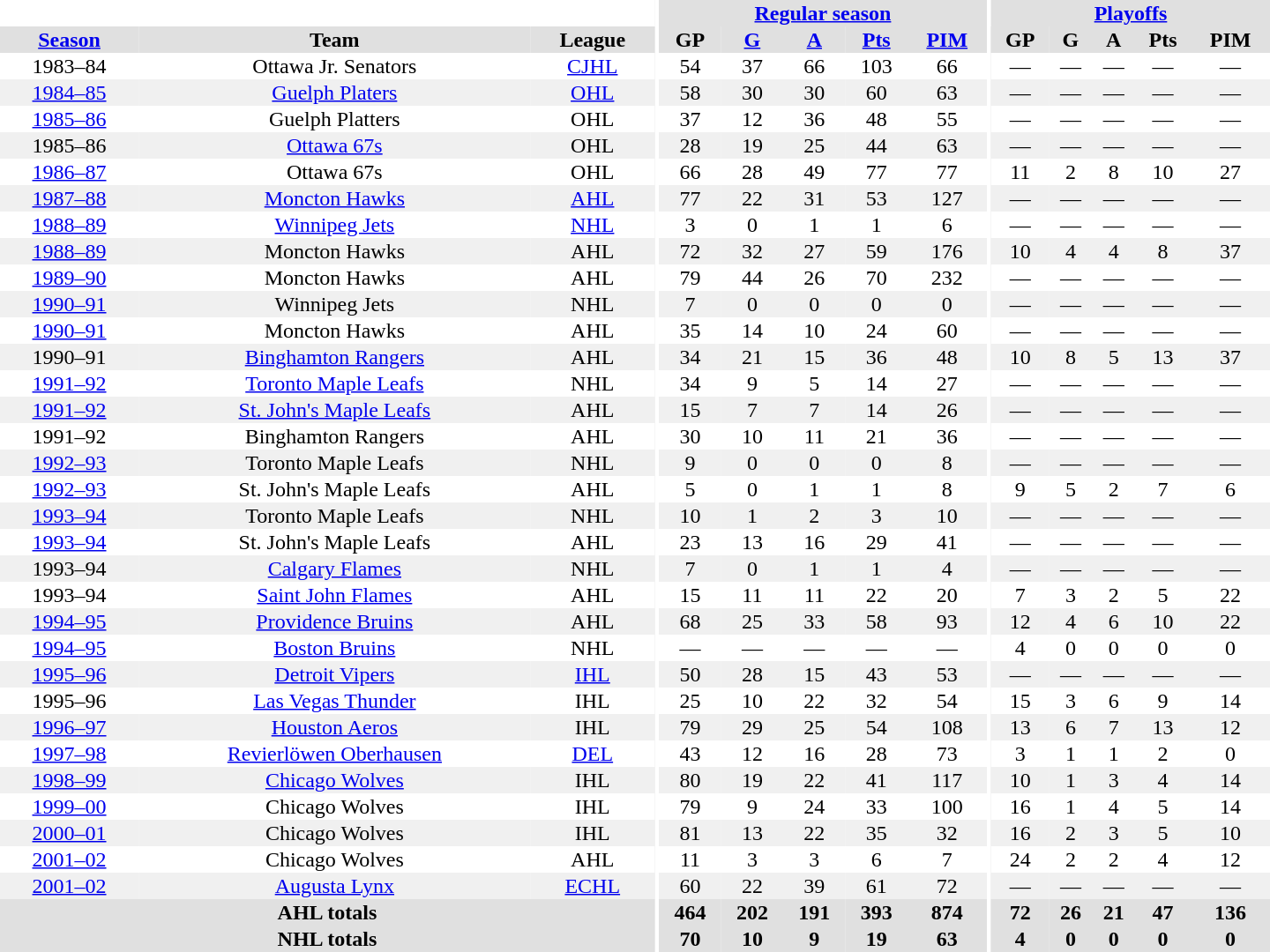<table border="0" cellpadding="1" cellspacing="0" style="text-align:center; width:60em">
<tr bgcolor="#e0e0e0">
<th colspan="3" bgcolor="#ffffff"></th>
<th rowspan="100" bgcolor="#ffffff"></th>
<th colspan="5"><a href='#'>Regular season</a></th>
<th rowspan="100" bgcolor="#ffffff"></th>
<th colspan="5"><a href='#'>Playoffs</a></th>
</tr>
<tr bgcolor="#e0e0e0">
<th><a href='#'>Season</a></th>
<th>Team</th>
<th>League</th>
<th>GP</th>
<th><a href='#'>G</a></th>
<th><a href='#'>A</a></th>
<th><a href='#'>Pts</a></th>
<th><a href='#'>PIM</a></th>
<th>GP</th>
<th>G</th>
<th>A</th>
<th>Pts</th>
<th>PIM</th>
</tr>
<tr>
<td>1983–84</td>
<td>Ottawa Jr. Senators</td>
<td><a href='#'>CJHL</a></td>
<td>54</td>
<td>37</td>
<td>66</td>
<td>103</td>
<td>66</td>
<td>—</td>
<td>—</td>
<td>—</td>
<td>—</td>
<td>—</td>
</tr>
<tr bgcolor="#f0f0f0">
<td><a href='#'>1984–85</a></td>
<td><a href='#'>Guelph Platers</a></td>
<td><a href='#'>OHL</a></td>
<td>58</td>
<td>30</td>
<td>30</td>
<td>60</td>
<td>63</td>
<td>—</td>
<td>—</td>
<td>—</td>
<td>—</td>
<td>—</td>
</tr>
<tr>
<td><a href='#'>1985–86</a></td>
<td>Guelph Platters</td>
<td>OHL</td>
<td>37</td>
<td>12</td>
<td>36</td>
<td>48</td>
<td>55</td>
<td>—</td>
<td>—</td>
<td>—</td>
<td>—</td>
<td>—</td>
</tr>
<tr bgcolor="#f0f0f0">
<td>1985–86</td>
<td><a href='#'>Ottawa 67s</a></td>
<td>OHL</td>
<td>28</td>
<td>19</td>
<td>25</td>
<td>44</td>
<td>63</td>
<td>—</td>
<td>—</td>
<td>—</td>
<td>—</td>
<td>—</td>
</tr>
<tr>
<td><a href='#'>1986–87</a></td>
<td>Ottawa 67s</td>
<td>OHL</td>
<td>66</td>
<td>28</td>
<td>49</td>
<td>77</td>
<td>77</td>
<td>11</td>
<td>2</td>
<td>8</td>
<td>10</td>
<td>27</td>
</tr>
<tr bgcolor="#f0f0f0">
<td><a href='#'>1987–88</a></td>
<td><a href='#'>Moncton Hawks</a></td>
<td><a href='#'>AHL</a></td>
<td>77</td>
<td>22</td>
<td>31</td>
<td>53</td>
<td>127</td>
<td>—</td>
<td>—</td>
<td>—</td>
<td>—</td>
<td>—</td>
</tr>
<tr>
<td><a href='#'>1988–89</a></td>
<td><a href='#'>Winnipeg Jets</a></td>
<td><a href='#'>NHL</a></td>
<td>3</td>
<td>0</td>
<td>1</td>
<td>1</td>
<td>6</td>
<td>—</td>
<td>—</td>
<td>—</td>
<td>—</td>
<td>—</td>
</tr>
<tr bgcolor="#f0f0f0">
<td><a href='#'>1988–89</a></td>
<td>Moncton Hawks</td>
<td>AHL</td>
<td>72</td>
<td>32</td>
<td>27</td>
<td>59</td>
<td>176</td>
<td>10</td>
<td>4</td>
<td>4</td>
<td>8</td>
<td>37</td>
</tr>
<tr>
<td><a href='#'>1989–90</a></td>
<td>Moncton Hawks</td>
<td>AHL</td>
<td>79</td>
<td>44</td>
<td>26</td>
<td>70</td>
<td>232</td>
<td>—</td>
<td>—</td>
<td>—</td>
<td>—</td>
<td>—</td>
</tr>
<tr bgcolor="#f0f0f0">
<td><a href='#'>1990–91</a></td>
<td>Winnipeg Jets</td>
<td>NHL</td>
<td>7</td>
<td>0</td>
<td>0</td>
<td>0</td>
<td>0</td>
<td>—</td>
<td>—</td>
<td>—</td>
<td>—</td>
<td>—</td>
</tr>
<tr>
<td><a href='#'>1990–91</a></td>
<td>Moncton Hawks</td>
<td>AHL</td>
<td>35</td>
<td>14</td>
<td>10</td>
<td>24</td>
<td>60</td>
<td>—</td>
<td>—</td>
<td>—</td>
<td>—</td>
<td>—</td>
</tr>
<tr bgcolor="#f0f0f0">
<td>1990–91</td>
<td><a href='#'>Binghamton Rangers</a></td>
<td>AHL</td>
<td>34</td>
<td>21</td>
<td>15</td>
<td>36</td>
<td>48</td>
<td>10</td>
<td>8</td>
<td>5</td>
<td>13</td>
<td>37</td>
</tr>
<tr>
<td><a href='#'>1991–92</a></td>
<td><a href='#'>Toronto Maple Leafs</a></td>
<td>NHL</td>
<td>34</td>
<td>9</td>
<td>5</td>
<td>14</td>
<td>27</td>
<td>—</td>
<td>—</td>
<td>—</td>
<td>—</td>
<td>—</td>
</tr>
<tr bgcolor="#f0f0f0">
<td><a href='#'>1991–92</a></td>
<td><a href='#'>St. John's Maple Leafs</a></td>
<td>AHL</td>
<td>15</td>
<td>7</td>
<td>7</td>
<td>14</td>
<td>26</td>
<td>—</td>
<td>—</td>
<td>—</td>
<td>—</td>
<td>—</td>
</tr>
<tr>
<td>1991–92</td>
<td>Binghamton Rangers</td>
<td>AHL</td>
<td>30</td>
<td>10</td>
<td>11</td>
<td>21</td>
<td>36</td>
<td>—</td>
<td>—</td>
<td>—</td>
<td>—</td>
<td>—</td>
</tr>
<tr bgcolor="#f0f0f0">
<td><a href='#'>1992–93</a></td>
<td>Toronto Maple Leafs</td>
<td>NHL</td>
<td>9</td>
<td>0</td>
<td>0</td>
<td>0</td>
<td>8</td>
<td>—</td>
<td>—</td>
<td>—</td>
<td>—</td>
<td>—</td>
</tr>
<tr>
<td><a href='#'>1992–93</a></td>
<td>St. John's Maple Leafs</td>
<td>AHL</td>
<td>5</td>
<td>0</td>
<td>1</td>
<td>1</td>
<td>8</td>
<td>9</td>
<td>5</td>
<td>2</td>
<td>7</td>
<td>6</td>
</tr>
<tr bgcolor="#f0f0f0">
<td><a href='#'>1993–94</a></td>
<td>Toronto Maple Leafs</td>
<td>NHL</td>
<td>10</td>
<td>1</td>
<td>2</td>
<td>3</td>
<td>10</td>
<td>—</td>
<td>—</td>
<td>—</td>
<td>—</td>
<td>—</td>
</tr>
<tr>
<td><a href='#'>1993–94</a></td>
<td>St. John's Maple Leafs</td>
<td>AHL</td>
<td>23</td>
<td>13</td>
<td>16</td>
<td>29</td>
<td>41</td>
<td>—</td>
<td>—</td>
<td>—</td>
<td>—</td>
<td>—</td>
</tr>
<tr bgcolor="#f0f0f0">
<td>1993–94</td>
<td><a href='#'>Calgary Flames</a></td>
<td>NHL</td>
<td>7</td>
<td>0</td>
<td>1</td>
<td>1</td>
<td>4</td>
<td>—</td>
<td>—</td>
<td>—</td>
<td>—</td>
<td>—</td>
</tr>
<tr>
<td>1993–94</td>
<td><a href='#'>Saint John Flames</a></td>
<td>AHL</td>
<td>15</td>
<td>11</td>
<td>11</td>
<td>22</td>
<td>20</td>
<td>7</td>
<td>3</td>
<td>2</td>
<td>5</td>
<td>22</td>
</tr>
<tr bgcolor="#f0f0f0">
<td><a href='#'>1994–95</a></td>
<td><a href='#'>Providence Bruins</a></td>
<td>AHL</td>
<td>68</td>
<td>25</td>
<td>33</td>
<td>58</td>
<td>93</td>
<td>12</td>
<td>4</td>
<td>6</td>
<td>10</td>
<td>22</td>
</tr>
<tr>
<td><a href='#'>1994–95</a></td>
<td><a href='#'>Boston Bruins</a></td>
<td>NHL</td>
<td>—</td>
<td>—</td>
<td>—</td>
<td>—</td>
<td>—</td>
<td>4</td>
<td>0</td>
<td>0</td>
<td>0</td>
<td>0</td>
</tr>
<tr bgcolor="#f0f0f0">
<td><a href='#'>1995–96</a></td>
<td><a href='#'>Detroit Vipers</a></td>
<td><a href='#'>IHL</a></td>
<td>50</td>
<td>28</td>
<td>15</td>
<td>43</td>
<td>53</td>
<td>—</td>
<td>—</td>
<td>—</td>
<td>—</td>
<td>—</td>
</tr>
<tr>
<td>1995–96</td>
<td><a href='#'>Las Vegas Thunder</a></td>
<td>IHL</td>
<td>25</td>
<td>10</td>
<td>22</td>
<td>32</td>
<td>54</td>
<td>15</td>
<td>3</td>
<td>6</td>
<td>9</td>
<td>14</td>
</tr>
<tr bgcolor="#f0f0f0">
<td><a href='#'>1996–97</a></td>
<td><a href='#'>Houston Aeros</a></td>
<td>IHL</td>
<td>79</td>
<td>29</td>
<td>25</td>
<td>54</td>
<td>108</td>
<td>13</td>
<td>6</td>
<td>7</td>
<td>13</td>
<td>12</td>
</tr>
<tr>
<td><a href='#'>1997–98</a></td>
<td><a href='#'>Revierlöwen Oberhausen</a></td>
<td><a href='#'>DEL</a></td>
<td>43</td>
<td>12</td>
<td>16</td>
<td>28</td>
<td>73</td>
<td>3</td>
<td>1</td>
<td>1</td>
<td>2</td>
<td>0</td>
</tr>
<tr bgcolor="#f0f0f0">
<td><a href='#'>1998–99</a></td>
<td><a href='#'>Chicago Wolves</a></td>
<td>IHL</td>
<td>80</td>
<td>19</td>
<td>22</td>
<td>41</td>
<td>117</td>
<td>10</td>
<td>1</td>
<td>3</td>
<td>4</td>
<td>14</td>
</tr>
<tr>
<td><a href='#'>1999–00</a></td>
<td>Chicago Wolves</td>
<td>IHL</td>
<td>79</td>
<td>9</td>
<td>24</td>
<td>33</td>
<td>100</td>
<td>16</td>
<td>1</td>
<td>4</td>
<td>5</td>
<td>14</td>
</tr>
<tr bgcolor="#f0f0f0">
<td><a href='#'>2000–01</a></td>
<td>Chicago Wolves</td>
<td>IHL</td>
<td>81</td>
<td>13</td>
<td>22</td>
<td>35</td>
<td>32</td>
<td>16</td>
<td>2</td>
<td>3</td>
<td>5</td>
<td>10</td>
</tr>
<tr>
<td><a href='#'>2001–02</a></td>
<td>Chicago Wolves</td>
<td>AHL</td>
<td>11</td>
<td>3</td>
<td>3</td>
<td>6</td>
<td>7</td>
<td>24</td>
<td>2</td>
<td>2</td>
<td>4</td>
<td>12</td>
</tr>
<tr bgcolor="#f0f0f0">
<td><a href='#'>2001–02</a></td>
<td><a href='#'>Augusta Lynx</a></td>
<td><a href='#'>ECHL</a></td>
<td>60</td>
<td>22</td>
<td>39</td>
<td>61</td>
<td>72</td>
<td>—</td>
<td>—</td>
<td>—</td>
<td>—</td>
<td>—</td>
</tr>
<tr bgcolor="#e0e0e0">
<th colspan="3">AHL totals</th>
<th>464</th>
<th>202</th>
<th>191</th>
<th>393</th>
<th>874</th>
<th>72</th>
<th>26</th>
<th>21</th>
<th>47</th>
<th>136</th>
</tr>
<tr bgcolor="#e0e0e0">
<th colspan="3">NHL totals</th>
<th>70</th>
<th>10</th>
<th>9</th>
<th>19</th>
<th>63</th>
<th>4</th>
<th>0</th>
<th>0</th>
<th>0</th>
<th>0</th>
</tr>
</table>
